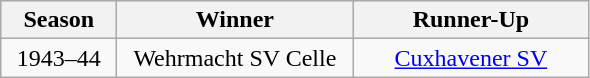<table class="wikitable">
<tr align="center" bgcolor="#dfdfdf">
<th width="70">Season</th>
<th width="150">Winner</th>
<th width="150">Runner-Up</th>
</tr>
<tr align="center">
<td>1943–44</td>
<td>Wehrmacht SV Celle</td>
<td><a href='#'>Cuxhavener SV</a></td>
</tr>
</table>
